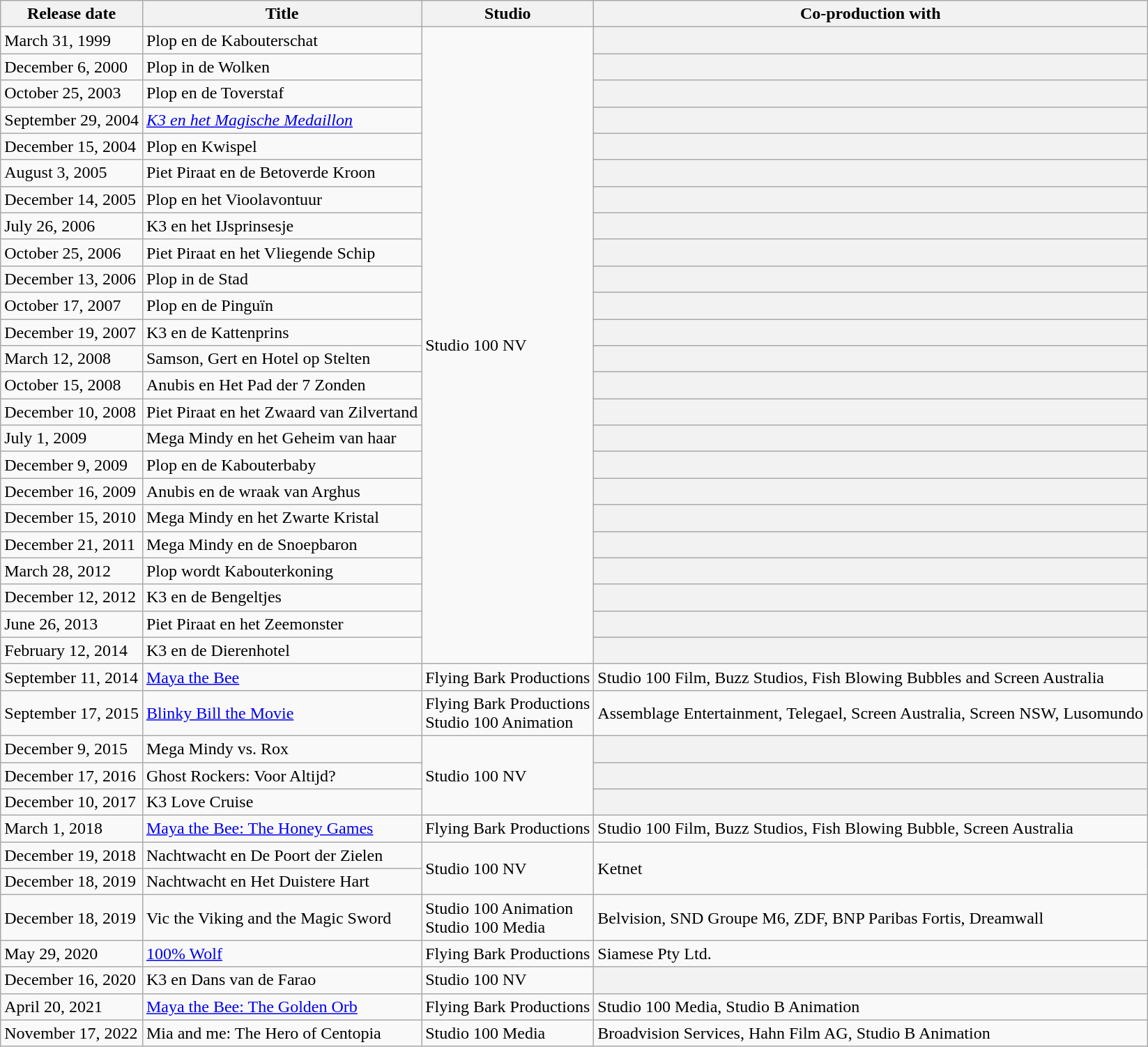<table class="wikitable sortable">
<tr>
<th>Release date</th>
<th>Title</th>
<th>Studio</th>
<th>Co-production with</th>
</tr>
<tr>
<td>March 31, 1999</td>
<td>Plop en de Kabouterschat</td>
<td rowspan="24">Studio 100 NV</td>
<th></th>
</tr>
<tr>
<td>December 6, 2000</td>
<td>Plop in de Wolken</td>
<th></th>
</tr>
<tr>
<td>October 25, 2003</td>
<td>Plop en de Toverstaf</td>
<th></th>
</tr>
<tr>
<td>September 29, 2004</td>
<td><em><a href='#'>K3 en het Magische Medaillon</a></em></td>
<th></th>
</tr>
<tr>
<td>December 15, 2004</td>
<td>Plop en Kwispel</td>
<th></th>
</tr>
<tr>
<td>August 3, 2005</td>
<td>Piet Piraat en de Betoverde Kroon</td>
<th></th>
</tr>
<tr>
<td>December 14, 2005</td>
<td>Plop en het Vioolavontuur</td>
<th></th>
</tr>
<tr>
<td>July 26, 2006</td>
<td>K3 en het IJsprinsesje</td>
<th></th>
</tr>
<tr>
<td>October 25, 2006</td>
<td>Piet Piraat en het Vliegende Schip</td>
<th></th>
</tr>
<tr>
<td>December 13, 2006</td>
<td>Plop in de Stad</td>
<th></th>
</tr>
<tr>
<td>October 17, 2007</td>
<td>Plop en de Pinguïn</td>
<th></th>
</tr>
<tr>
<td>December 19, 2007</td>
<td>K3 en de Kattenprins</td>
<th></th>
</tr>
<tr>
<td>March 12, 2008</td>
<td>Samson, Gert en Hotel op Stelten</td>
<th></th>
</tr>
<tr>
<td>October 15, 2008</td>
<td>Anubis en Het Pad der 7 Zonden</td>
<th></th>
</tr>
<tr>
<td>December 10, 2008</td>
<td>Piet Piraat en het Zwaard van Zilvertand</td>
<th></th>
</tr>
<tr>
<td>July 1, 2009</td>
<td>Mega Mindy en het Geheim van haar</td>
<th></th>
</tr>
<tr>
<td>December 9, 2009</td>
<td>Plop en de Kabouterbaby</td>
<th></th>
</tr>
<tr>
<td>December 16, 2009</td>
<td>Anubis en de wraak van Arghus</td>
<th></th>
</tr>
<tr>
<td>December 15, 2010</td>
<td>Mega Mindy en het Zwarte Kristal</td>
<th></th>
</tr>
<tr>
<td>December 21, 2011</td>
<td>Mega Mindy en de Snoepbaron</td>
<th></th>
</tr>
<tr>
<td>March 28, 2012</td>
<td>Plop wordt Kabouterkoning</td>
<th></th>
</tr>
<tr>
<td>December 12, 2012</td>
<td>K3 en de Bengeltjes</td>
<th></th>
</tr>
<tr>
<td>June 26, 2013</td>
<td>Piet Piraat en het Zeemonster</td>
<th></th>
</tr>
<tr>
<td>February 12, 2014</td>
<td>K3 en de Dierenhotel</td>
<th></th>
</tr>
<tr>
<td>September 11, 2014</td>
<td><a href='#'>Maya the Bee</a></td>
<td>Flying Bark Productions</td>
<td>Studio 100 Film, Buzz Studios, Fish Blowing Bubbles and Screen Australia</td>
</tr>
<tr>
<td>September 17, 2015</td>
<td><a href='#'>Blinky Bill the Movie</a></td>
<td>Flying Bark Productions <br> Studio 100 Animation</td>
<td>Assemblage Entertainment, Telegael, Screen Australia, Screen NSW, Lusomundo</td>
</tr>
<tr>
<td>December 9, 2015</td>
<td>Mega Mindy vs. Rox</td>
<td rowspan="3">Studio 100 NV</td>
<th></th>
</tr>
<tr>
<td>December 17, 2016</td>
<td>Ghost Rockers: Voor Altijd?</td>
<th></th>
</tr>
<tr>
<td>December 10, 2017</td>
<td>K3 Love Cruise</td>
<th></th>
</tr>
<tr>
<td>March 1, 2018</td>
<td><a href='#'>Maya the Bee: The Honey Games</a></td>
<td>Flying Bark Productions</td>
<td>Studio 100 Film, Buzz Studios, Fish Blowing Bubble, Screen Australia</td>
</tr>
<tr>
<td>December 19, 2018</td>
<td>Nachtwacht en De Poort der Zielen</td>
<td rowspan="2">Studio 100 NV</td>
<td rowspan="2">Ketnet</td>
</tr>
<tr>
<td>December 18, 2019</td>
<td>Nachtwacht en Het Duistere Hart</td>
</tr>
<tr>
<td>December 18, 2019</td>
<td>Vic the Viking and the Magic Sword</td>
<td>Studio 100 Animation<br>Studio 100 Media</td>
<td>Belvision, SND Groupe M6, ZDF, BNP Paribas Fortis, Dreamwall</td>
</tr>
<tr>
<td>May 29, 2020</td>
<td><a href='#'>100% Wolf</a></td>
<td>Flying Bark Productions</td>
<td>Siamese Pty Ltd.</td>
</tr>
<tr>
<td>December 16, 2020</td>
<td>K3 en Dans van de Farao</td>
<td>Studio 100 NV</td>
<th></th>
</tr>
<tr>
<td>April 20, 2021</td>
<td><a href='#'>Maya the Bee: The Golden Orb</a></td>
<td>Flying Bark Productions</td>
<td>Studio 100 Media, Studio B Animation</td>
</tr>
<tr>
<td>November 17, 2022</td>
<td>Mia and me: The Hero of Centopia</td>
<td>Studio 100 Media</td>
<td>Broadvision Services, Hahn Film AG, Studio B Animation</td>
</tr>
</table>
